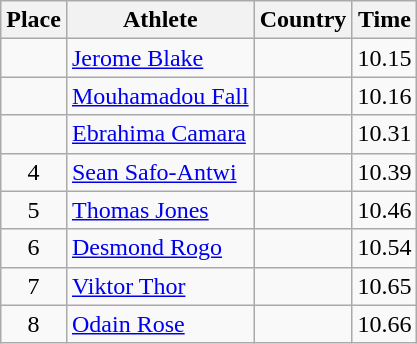<table class="wikitable">
<tr>
<th>Place</th>
<th>Athlete</th>
<th>Country</th>
<th>Time</th>
</tr>
<tr>
<td align=center></td>
<td><a href='#'>Jerome Blake</a></td>
<td></td>
<td>10.15</td>
</tr>
<tr>
<td align=center></td>
<td><a href='#'>Mouhamadou Fall</a></td>
<td></td>
<td>10.16</td>
</tr>
<tr>
<td align=center></td>
<td><a href='#'>Ebrahima Camara</a></td>
<td></td>
<td>10.31</td>
</tr>
<tr>
<td align=center>4</td>
<td><a href='#'>Sean Safo-Antwi</a></td>
<td></td>
<td>10.39</td>
</tr>
<tr>
<td align=center>5</td>
<td><a href='#'>Thomas Jones</a></td>
<td></td>
<td>10.46</td>
</tr>
<tr>
<td align=center>6</td>
<td><a href='#'>Desmond Rogo</a></td>
<td></td>
<td>10.54</td>
</tr>
<tr>
<td align=center>7</td>
<td><a href='#'>Viktor Thor</a></td>
<td></td>
<td>10.65</td>
</tr>
<tr>
<td align=center>8</td>
<td><a href='#'>Odain Rose</a></td>
<td></td>
<td>10.66</td>
</tr>
</table>
